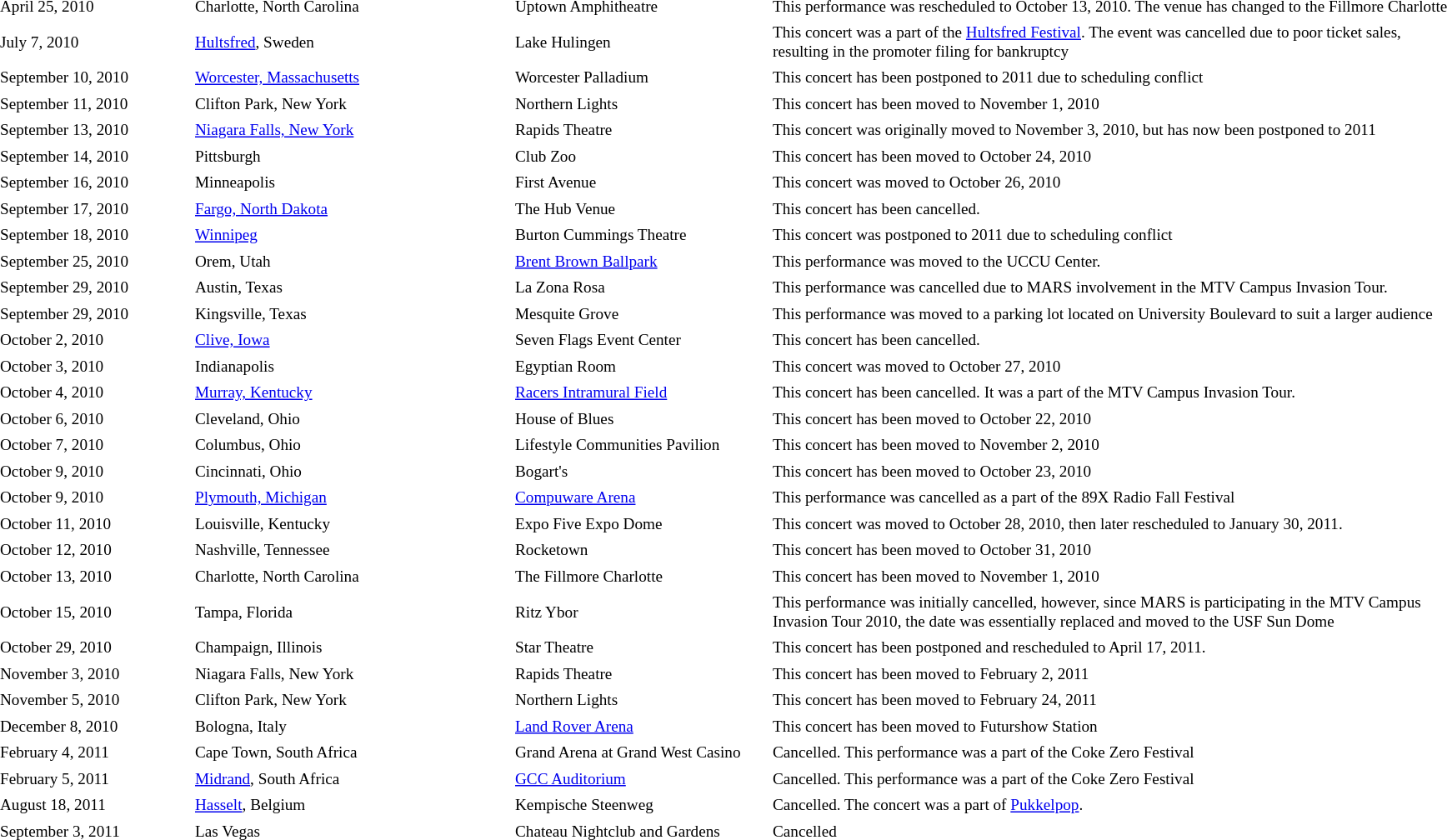<table cellpadding="2" style="border: 0px solid darkgray; font-size:80%" class="collapsible collapsed">
<tr>
<th width="150"></th>
<th width="250"></th>
<th width="200"></th>
<th width="550"></th>
</tr>
<tr border="0">
<td>April 25, 2010</td>
<td>Charlotte, North Carolina</td>
<td>Uptown Amphitheatre</td>
<td>This performance was rescheduled to October 13, 2010. The venue has changed to the Fillmore Charlotte</td>
</tr>
<tr>
<td>July 7, 2010</td>
<td><a href='#'>Hultsfred</a>, Sweden</td>
<td>Lake Hulingen</td>
<td>This concert was a part of the <a href='#'>Hultsfred Festival</a>. The event was cancelled due to poor ticket sales, resulting in the promoter filing for bankruptcy</td>
</tr>
<tr>
<td>September 10, 2010</td>
<td><a href='#'>Worcester, Massachusetts</a></td>
<td>Worcester Palladium</td>
<td>This concert has been postponed to 2011 due to scheduling conflict</td>
</tr>
<tr>
<td>September 11, 2010</td>
<td>Clifton Park, New York</td>
<td>Northern Lights</td>
<td>This concert has been moved to November 1, 2010</td>
</tr>
<tr>
<td>September 13, 2010</td>
<td><a href='#'>Niagara Falls, New York</a></td>
<td>Rapids Theatre</td>
<td>This concert was originally moved to November 3, 2010, but has now been postponed to 2011</td>
</tr>
<tr>
<td>September 14, 2010</td>
<td>Pittsburgh</td>
<td>Club Zoo</td>
<td>This concert has been moved to October 24, 2010</td>
</tr>
<tr>
<td>September 16, 2010</td>
<td>Minneapolis</td>
<td>First Avenue</td>
<td>This concert was moved to October 26, 2010</td>
</tr>
<tr>
<td>September 17, 2010</td>
<td><a href='#'>Fargo, North Dakota</a></td>
<td>The Hub Venue</td>
<td>This concert has been cancelled.</td>
</tr>
<tr>
<td>September 18, 2010</td>
<td><a href='#'>Winnipeg</a></td>
<td>Burton Cummings Theatre</td>
<td>This concert was postponed to 2011 due to scheduling conflict</td>
</tr>
<tr>
<td>September 25, 2010</td>
<td>Orem, Utah</td>
<td><a href='#'>Brent Brown Ballpark</a></td>
<td>This performance was moved to the UCCU Center.</td>
</tr>
<tr>
<td>September 29, 2010</td>
<td>Austin, Texas</td>
<td>La Zona Rosa</td>
<td>This performance was cancelled due to MARS involvement in the MTV Campus Invasion Tour.</td>
</tr>
<tr>
<td>September 29, 2010</td>
<td>Kingsville, Texas</td>
<td>Mesquite Grove</td>
<td>This performance was moved to a parking lot located on University Boulevard to suit a larger audience</td>
</tr>
<tr>
<td>October 2, 2010</td>
<td><a href='#'>Clive, Iowa</a></td>
<td>Seven Flags Event Center</td>
<td>This concert has been cancelled.</td>
</tr>
<tr>
<td>October 3, 2010</td>
<td>Indianapolis</td>
<td>Egyptian Room</td>
<td>This concert was moved to October 27, 2010</td>
</tr>
<tr>
<td>October 4, 2010</td>
<td><a href='#'>Murray, Kentucky</a></td>
<td><a href='#'>Racers Intramural Field</a></td>
<td>This concert has been cancelled. It was a part of the MTV Campus Invasion Tour.</td>
</tr>
<tr>
<td>October 6, 2010</td>
<td>Cleveland, Ohio</td>
<td>House of Blues</td>
<td>This concert has been moved to October 22, 2010</td>
</tr>
<tr>
<td>October 7, 2010</td>
<td>Columbus, Ohio</td>
<td>Lifestyle Communities Pavilion</td>
<td>This concert has been moved to November 2, 2010</td>
</tr>
<tr>
<td>October 9, 2010</td>
<td>Cincinnati, Ohio</td>
<td>Bogart's</td>
<td>This concert has been moved to October 23, 2010</td>
</tr>
<tr>
<td>October 9, 2010</td>
<td><a href='#'>Plymouth, Michigan</a></td>
<td><a href='#'>Compuware Arena</a></td>
<td>This performance was cancelled as a part of the 89X Radio Fall Festival</td>
</tr>
<tr>
<td>October 11, 2010</td>
<td>Louisville, Kentucky</td>
<td>Expo Five Expo Dome</td>
<td>This concert was moved to October 28, 2010, then later rescheduled to January 30, 2011.</td>
</tr>
<tr>
<td>October 12, 2010</td>
<td>Nashville, Tennessee</td>
<td>Rocketown</td>
<td>This concert has been moved to October 31, 2010</td>
</tr>
<tr>
<td>October 13, 2010</td>
<td>Charlotte, North Carolina</td>
<td>The Fillmore Charlotte</td>
<td>This concert has been moved to November 1, 2010</td>
</tr>
<tr>
<td>October 15, 2010</td>
<td>Tampa, Florida</td>
<td>Ritz Ybor</td>
<td>This performance was initially cancelled, however, since MARS is participating in the MTV Campus Invasion Tour 2010, the date was essentially replaced and moved to the USF Sun Dome</td>
</tr>
<tr>
<td>October 29, 2010</td>
<td>Champaign, Illinois</td>
<td>Star Theatre</td>
<td>This concert has been postponed and rescheduled to April 17, 2011.</td>
</tr>
<tr>
<td>November 3, 2010</td>
<td>Niagara Falls, New York</td>
<td>Rapids Theatre</td>
<td>This concert has been moved to February 2, 2011</td>
</tr>
<tr>
<td>November 5, 2010</td>
<td>Clifton Park, New York</td>
<td>Northern Lights</td>
<td>This concert has been moved to February 24, 2011</td>
</tr>
<tr>
<td>December 8, 2010</td>
<td>Bologna, Italy</td>
<td><a href='#'>Land Rover Arena</a></td>
<td>This concert has been moved to Futurshow Station</td>
</tr>
<tr>
<td>February 4, 2011</td>
<td>Cape Town, South Africa</td>
<td>Grand Arena at Grand West Casino</td>
<td>Cancelled. This performance was a part of the Coke Zero Festival</td>
</tr>
<tr>
<td>February 5, 2011</td>
<td><a href='#'>Midrand</a>, South Africa</td>
<td><a href='#'>GCC Auditorium</a></td>
<td>Cancelled. This performance was a part of the Coke Zero Festival</td>
</tr>
<tr>
<td>August 18, 2011</td>
<td><a href='#'>Hasselt</a>, Belgium</td>
<td>Kempische Steenweg</td>
<td>Cancelled. The concert was a part of <a href='#'>Pukkelpop</a>.</td>
</tr>
<tr>
<td>September 3, 2011</td>
<td>Las Vegas</td>
<td>Chateau Nightclub and Gardens</td>
<td>Cancelled</td>
</tr>
<tr>
</tr>
</table>
